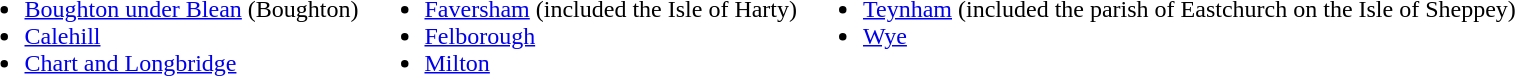<table>
<tr>
<td valign="top"><br><ul><li><a href='#'>Boughton under Blean</a> (Boughton)</li><li><a href='#'>Calehill</a></li><li><a href='#'>Chart and Longbridge</a></li></ul></td>
<td valign="top"><br><ul><li><a href='#'>Faversham</a> (included the Isle of Harty)</li><li><a href='#'>Felborough</a></li><li><a href='#'>Milton</a></li></ul></td>
<td valign="top"><br><ul><li><a href='#'>Teynham</a> (included the parish of Eastchurch on the Isle of Sheppey)</li><li><a href='#'>Wye</a></li></ul></td>
</tr>
</table>
